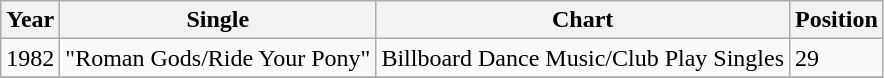<table class="wikitable">
<tr>
<th align="left">Year</th>
<th align="left">Single</th>
<th align="left">Chart</th>
<th align="left">Position</th>
</tr>
<tr>
<td align="left">1982</td>
<td align="left">"Roman Gods/Ride Your Pony"</td>
<td align="left">Billboard Dance Music/Club Play Singles</td>
<td align="left">29</td>
</tr>
<tr>
</tr>
</table>
